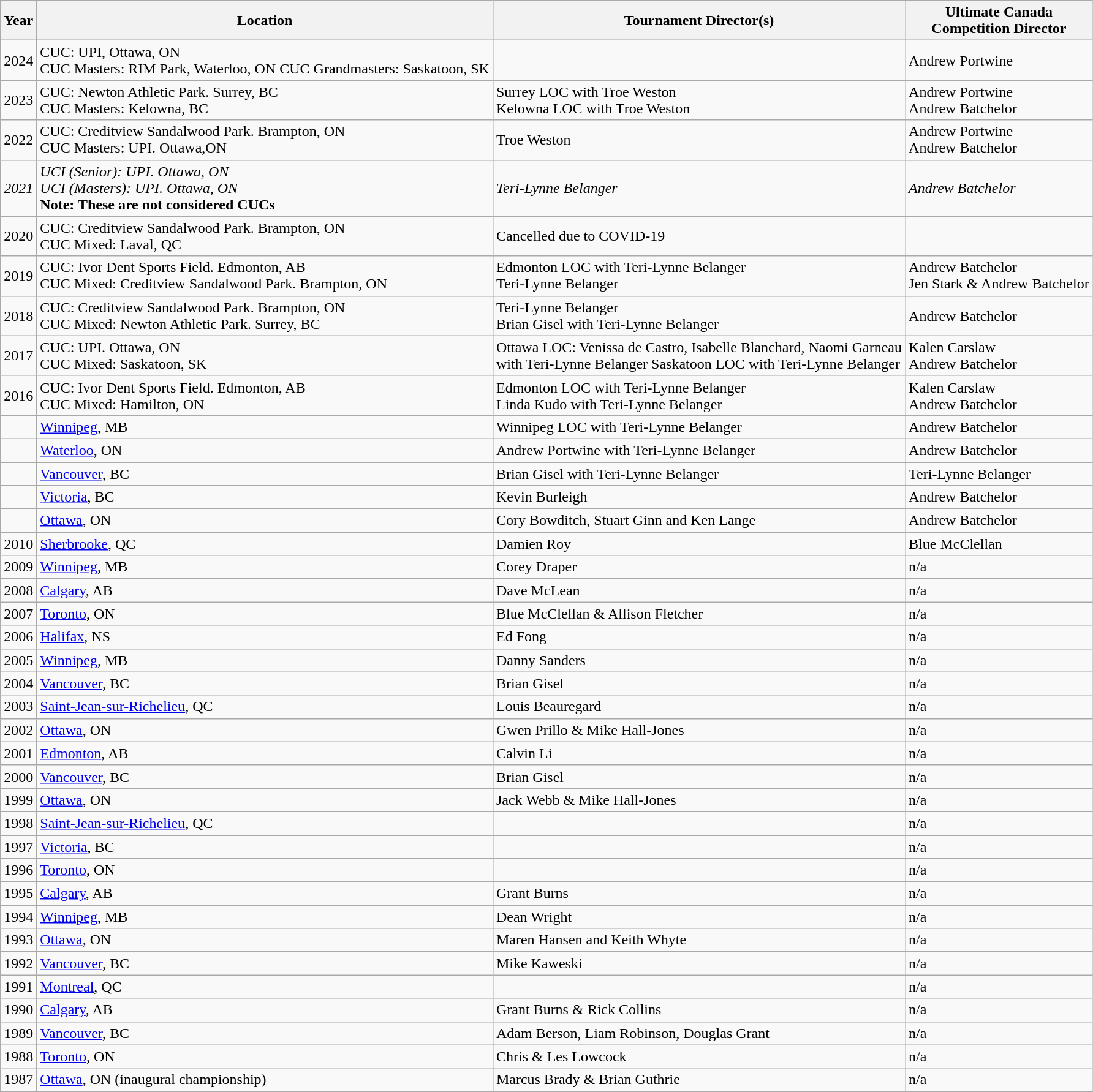<table class="wikitable">
<tr>
<th>Year</th>
<th>Location</th>
<th>Tournament Director(s)</th>
<th>Ultimate Canada<br>Competition Director</th>
</tr>
<tr>
<td>2024</td>
<td>CUC: UPI, Ottawa, ON<br>CUC Masters: RIM Park, Waterloo, ON
CUC Grandmasters: Saskatoon, SK</td>
<td></td>
<td>Andrew Portwine</td>
</tr>
<tr>
<td>2023</td>
<td>CUC: Newton Athletic Park. Surrey, BC<br>CUC Masters: Kelowna, BC</td>
<td>Surrey LOC with Troe Weston<br>Kelowna LOC with Troe Weston</td>
<td>Andrew Portwine<br>Andrew Batchelor</td>
</tr>
<tr>
<td>2022</td>
<td>CUC: Creditview Sandalwood Park. Brampton, ON<br>CUC Masters: UPI. Ottawa,ON</td>
<td>Troe Weston</td>
<td>Andrew Portwine<br>Andrew Batchelor</td>
</tr>
<tr>
<td><em>2021</em></td>
<td><em>UCI (Senior): UPI. Ottawa, ON</em><br><em>UCI (Masters): UPI. Ottawa, ON</em><br><strong>Note: These are not considered CUCs</strong></td>
<td><em>Teri-Lynne Belanger</em></td>
<td><em>Andrew Batchelor</em></td>
</tr>
<tr>
<td>2020</td>
<td>CUC: Creditview Sandalwood Park. Brampton, ON<br>CUC Mixed: Laval, QC</td>
<td>Cancelled due to COVID-19</td>
<td></td>
</tr>
<tr>
<td>2019</td>
<td>CUC: Ivor Dent Sports Field. Edmonton, AB<br>CUC Mixed: Creditview Sandalwood Park. Brampton, ON</td>
<td>Edmonton LOC with Teri-Lynne Belanger<br>Teri-Lynne Belanger</td>
<td>Andrew Batchelor<br>Jen Stark & Andrew Batchelor</td>
</tr>
<tr>
<td>2018</td>
<td>CUC: Creditview Sandalwood Park. Brampton, ON<br>CUC Mixed: Newton Athletic Park. Surrey, BC</td>
<td>Teri-Lynne Belanger<br>Brian Gisel with Teri-Lynne Belanger</td>
<td>Andrew Batchelor</td>
</tr>
<tr>
<td>2017</td>
<td>CUC: UPI. Ottawa, ON<br>CUC Mixed: Saskatoon, SK</td>
<td>Ottawa LOC: Venissa de Castro, Isabelle Blanchard, Naomi Garneau<br>with Teri-Lynne Belanger
Saskatoon LOC with Teri-Lynne Belanger</td>
<td>Kalen Carslaw<br>Andrew Batchelor</td>
</tr>
<tr>
<td>2016</td>
<td>CUC: Ivor Dent Sports Field. Edmonton, AB<br>CUC Mixed: Hamilton, ON</td>
<td>Edmonton LOC with Teri-Lynne Belanger<br>Linda Kudo with Teri-Lynne Belanger</td>
<td>Kalen Carslaw<br>Andrew Batchelor</td>
</tr>
<tr>
<td></td>
<td><a href='#'>Winnipeg</a>, MB</td>
<td>Winnipeg LOC with Teri-Lynne Belanger</td>
<td>Andrew Batchelor</td>
</tr>
<tr>
<td></td>
<td><a href='#'>Waterloo</a>, ON</td>
<td>Andrew Portwine with Teri-Lynne Belanger</td>
<td>Andrew Batchelor</td>
</tr>
<tr>
<td></td>
<td><a href='#'>Vancouver</a>, BC</td>
<td>Brian Gisel with Teri-Lynne Belanger</td>
<td>Teri-Lynne Belanger</td>
</tr>
<tr>
<td></td>
<td><a href='#'>Victoria</a>, BC</td>
<td>Kevin Burleigh</td>
<td>Andrew Batchelor</td>
</tr>
<tr>
<td></td>
<td><a href='#'>Ottawa</a>, ON</td>
<td>Cory Bowditch, Stuart Ginn and Ken Lange</td>
<td>Andrew Batchelor</td>
</tr>
<tr>
<td>2010</td>
<td><a href='#'>Sherbrooke</a>, QC</td>
<td>Damien Roy</td>
<td>Blue McClellan</td>
</tr>
<tr>
<td>2009</td>
<td><a href='#'>Winnipeg</a>, MB</td>
<td>Corey Draper</td>
<td>n/a</td>
</tr>
<tr>
<td>2008</td>
<td><a href='#'>Calgary</a>, AB</td>
<td>Dave McLean</td>
<td>n/a</td>
</tr>
<tr>
<td>2007</td>
<td><a href='#'>Toronto</a>, ON</td>
<td>Blue McClellan & Allison Fletcher</td>
<td>n/a</td>
</tr>
<tr>
<td>2006</td>
<td><a href='#'>Halifax</a>, NS</td>
<td>Ed Fong</td>
<td>n/a</td>
</tr>
<tr>
<td>2005</td>
<td><a href='#'>Winnipeg</a>, MB</td>
<td>Danny Sanders</td>
<td>n/a</td>
</tr>
<tr>
<td>2004</td>
<td><a href='#'>Vancouver</a>, BC</td>
<td>Brian Gisel</td>
<td>n/a</td>
</tr>
<tr>
<td>2003</td>
<td><a href='#'>Saint-Jean-sur-Richelieu</a>, QC</td>
<td>Louis Beauregard</td>
<td>n/a</td>
</tr>
<tr>
<td>2002</td>
<td><a href='#'>Ottawa</a>, ON</td>
<td>Gwen Prillo & Mike Hall-Jones</td>
<td>n/a</td>
</tr>
<tr>
<td>2001</td>
<td><a href='#'>Edmonton</a>, AB</td>
<td>Calvin Li</td>
<td>n/a</td>
</tr>
<tr>
<td>2000</td>
<td><a href='#'>Vancouver</a>, BC</td>
<td>Brian Gisel</td>
<td>n/a</td>
</tr>
<tr>
<td>1999</td>
<td><a href='#'>Ottawa</a>, ON</td>
<td>Jack Webb & Mike Hall-Jones</td>
<td>n/a</td>
</tr>
<tr>
<td>1998</td>
<td><a href='#'>Saint-Jean-sur-Richelieu</a>, QC</td>
<td></td>
<td>n/a</td>
</tr>
<tr>
<td>1997</td>
<td><a href='#'>Victoria</a>, BC</td>
<td></td>
<td>n/a</td>
</tr>
<tr>
<td>1996</td>
<td><a href='#'>Toronto</a>, ON</td>
<td></td>
<td>n/a</td>
</tr>
<tr>
<td>1995</td>
<td><a href='#'>Calgary</a>, AB</td>
<td>Grant Burns</td>
<td>n/a</td>
</tr>
<tr>
<td>1994</td>
<td><a href='#'>Winnipeg</a>, MB</td>
<td>Dean Wright</td>
<td>n/a</td>
</tr>
<tr>
<td>1993</td>
<td><a href='#'>Ottawa</a>, ON</td>
<td>Maren Hansen and Keith Whyte</td>
<td>n/a</td>
</tr>
<tr>
<td>1992</td>
<td><a href='#'>Vancouver</a>, BC</td>
<td>Mike Kaweski</td>
<td>n/a</td>
</tr>
<tr>
<td>1991</td>
<td><a href='#'>Montreal</a>, QC</td>
<td></td>
<td>n/a</td>
</tr>
<tr>
<td>1990</td>
<td><a href='#'>Calgary</a>, AB</td>
<td>Grant Burns & Rick Collins</td>
<td>n/a</td>
</tr>
<tr>
<td>1989</td>
<td><a href='#'>Vancouver</a>, BC</td>
<td>Adam Berson, Liam Robinson, Douglas Grant</td>
<td>n/a</td>
</tr>
<tr>
<td>1988</td>
<td><a href='#'>Toronto</a>, ON</td>
<td>Chris & Les Lowcock</td>
<td>n/a</td>
</tr>
<tr>
<td>1987</td>
<td><a href='#'>Ottawa</a>, ON (inaugural championship)</td>
<td>Marcus Brady & Brian Guthrie</td>
<td>n/a</td>
</tr>
<tr>
</tr>
</table>
